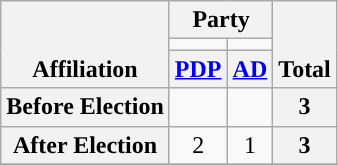<table class=wikitable style="text-align:center">
<tr style="vertical-align:bottom;">
<th rowspan=3>Affiliation</th>
<th colspan=2>Party</th>
<th rowspan=3>Total</th>
</tr>
<tr>
<td style="background-color:"></td>
<td style="background-color:"></td>
</tr>
<tr>
<th><a href='#'>PDP</a></th>
<th><a href='#'>AD</a></th>
</tr>
<tr>
<th>Before Election</th>
<td></td>
<td></td>
<th>3</th>
</tr>
<tr>
<th>After Election</th>
<td>2</td>
<td>1</td>
<th>3</th>
</tr>
<tr>
</tr>
</table>
